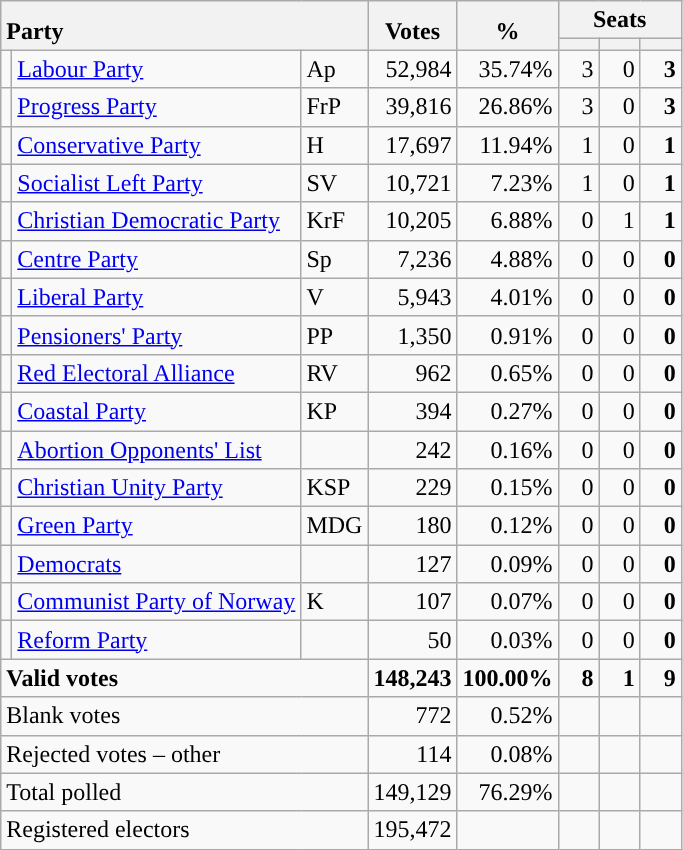<table class="wikitable" border="1" style="text-align:right;">
<tr>
<th style="text-align:left;" valign=bottom rowspan=2 colspan=3>Party</th>
<th align=center valign=bottom rowspan=2 width="50">Votes</th>
<th align=center valign=bottom rowspan=2 width="50">%</th>
<th colspan=3>Seats</th>
</tr>
<tr>
<th align=center valign=bottom width="20"><small></small></th>
<th align=center valign=bottom width="20"><small><a href='#'></a></small></th>
<th align=center valign=bottom width="20"><small></small></th>
</tr>
<tr>
<td style="color:inherit;background:"></td>
<td align=left><a href='#'>Labour Party</a></td>
<td align=left>Ap</td>
<td>52,984</td>
<td>35.74%</td>
<td>3</td>
<td>0</td>
<td><strong>3</strong></td>
</tr>
<tr>
<td style="color:inherit;background:"></td>
<td align=left><a href='#'>Progress Party</a></td>
<td align=left>FrP</td>
<td>39,816</td>
<td>26.86%</td>
<td>3</td>
<td>0</td>
<td><strong>3</strong></td>
</tr>
<tr>
<td style="color:inherit;background:"></td>
<td align=left><a href='#'>Conservative Party</a></td>
<td align=left>H</td>
<td>17,697</td>
<td>11.94%</td>
<td>1</td>
<td>0</td>
<td><strong>1</strong></td>
</tr>
<tr>
<td style="color:inherit;background:"></td>
<td align=left><a href='#'>Socialist Left Party</a></td>
<td align=left>SV</td>
<td>10,721</td>
<td>7.23%</td>
<td>1</td>
<td>0</td>
<td><strong>1</strong></td>
</tr>
<tr>
<td style="color:inherit;background:"></td>
<td align=left><a href='#'>Christian Democratic Party</a></td>
<td align=left>KrF</td>
<td>10,205</td>
<td>6.88%</td>
<td>0</td>
<td>1</td>
<td><strong>1</strong></td>
</tr>
<tr>
<td style="color:inherit;background:"></td>
<td align=left><a href='#'>Centre Party</a></td>
<td align=left>Sp</td>
<td>7,236</td>
<td>4.88%</td>
<td>0</td>
<td>0</td>
<td><strong>0</strong></td>
</tr>
<tr>
<td style="color:inherit;background:"></td>
<td align=left><a href='#'>Liberal Party</a></td>
<td align=left>V</td>
<td>5,943</td>
<td>4.01%</td>
<td>0</td>
<td>0</td>
<td><strong>0</strong></td>
</tr>
<tr>
<td style="color:inherit;background:"></td>
<td align=left><a href='#'>Pensioners' Party</a></td>
<td align=left>PP</td>
<td>1,350</td>
<td>0.91%</td>
<td>0</td>
<td>0</td>
<td><strong>0</strong></td>
</tr>
<tr>
<td style="color:inherit;background:"></td>
<td align=left><a href='#'>Red Electoral Alliance</a></td>
<td align=left>RV</td>
<td>962</td>
<td>0.65%</td>
<td>0</td>
<td>0</td>
<td><strong>0</strong></td>
</tr>
<tr>
<td style="color:inherit;background:"></td>
<td align=left><a href='#'>Coastal Party</a></td>
<td align=left>KP</td>
<td>394</td>
<td>0.27%</td>
<td>0</td>
<td>0</td>
<td><strong>0</strong></td>
</tr>
<tr>
<td></td>
<td align=left><a href='#'>Abortion Opponents' List</a></td>
<td align=left></td>
<td>242</td>
<td>0.16%</td>
<td>0</td>
<td>0</td>
<td><strong>0</strong></td>
</tr>
<tr>
<td style="color:inherit;background:"></td>
<td align=left><a href='#'>Christian Unity Party</a></td>
<td align=left>KSP</td>
<td>229</td>
<td>0.15%</td>
<td>0</td>
<td>0</td>
<td><strong>0</strong></td>
</tr>
<tr>
<td style="color:inherit;background:"></td>
<td align=left><a href='#'>Green Party</a></td>
<td align=left>MDG</td>
<td>180</td>
<td>0.12%</td>
<td>0</td>
<td>0</td>
<td><strong>0</strong></td>
</tr>
<tr>
<td style="color:inherit;background:"></td>
<td align=left><a href='#'>Democrats</a></td>
<td align=left></td>
<td>127</td>
<td>0.09%</td>
<td>0</td>
<td>0</td>
<td><strong>0</strong></td>
</tr>
<tr>
<td style="color:inherit;background:"></td>
<td align=left><a href='#'>Communist Party of Norway</a></td>
<td align=left>K</td>
<td>107</td>
<td>0.07%</td>
<td>0</td>
<td>0</td>
<td><strong>0</strong></td>
</tr>
<tr>
<td></td>
<td align=left><a href='#'>Reform Party</a></td>
<td align=left></td>
<td>50</td>
<td>0.03%</td>
<td>0</td>
<td>0</td>
<td><strong>0</strong></td>
</tr>
<tr style="font-weight:bold">
<td align=left colspan=3>Valid votes</td>
<td>148,243</td>
<td>100.00%</td>
<td>8</td>
<td>1</td>
<td>9</td>
</tr>
<tr>
<td align=left colspan=3>Blank votes</td>
<td>772</td>
<td>0.52%</td>
<td></td>
<td></td>
<td></td>
</tr>
<tr>
<td align=left colspan=3>Rejected votes – other</td>
<td>114</td>
<td>0.08%</td>
<td></td>
<td></td>
<td></td>
</tr>
<tr>
<td align=left colspan=3>Total polled</td>
<td>149,129</td>
<td>76.29%</td>
<td></td>
<td></td>
<td></td>
</tr>
<tr>
<td align=left colspan=3>Registered electors</td>
<td>195,472</td>
<td></td>
<td></td>
<td></td>
<td></td>
</tr>
</table>
